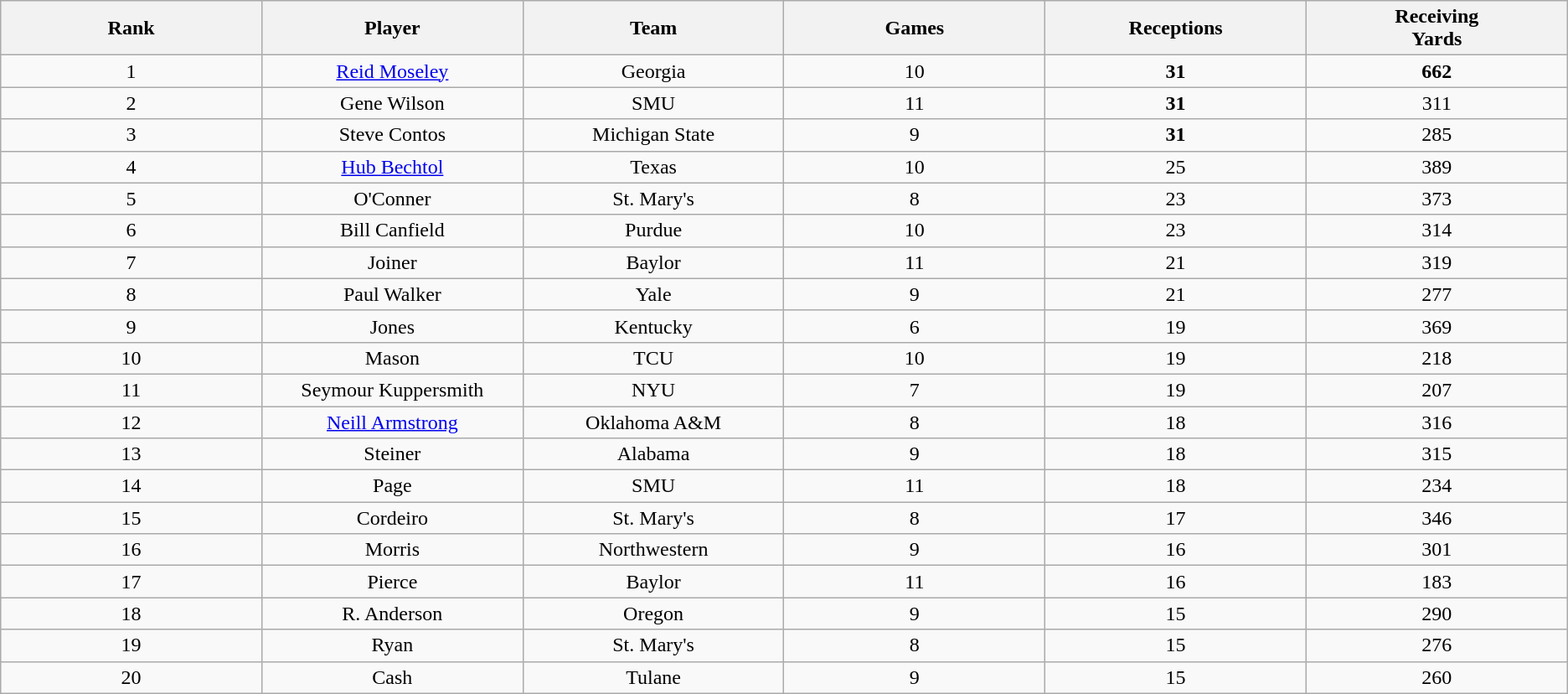<table class="wikitable sortable">
<tr>
<th bgcolor="#DDDDFF" width="10%">Rank</th>
<th bgcolor="#DDDDFF" width="10%">Player</th>
<th bgcolor="#DDDDFF" width="10%">Team</th>
<th bgcolor="#DDDDFF" width="10%">Games</th>
<th bgcolor="#DDDDFF" width="10%">Receptions</th>
<th bgcolor="#DDDDFF" width="10%">Receiving<br>Yards</th>
</tr>
<tr align="center">
<td>1</td>
<td><a href='#'>Reid Moseley</a></td>
<td>Georgia</td>
<td>10</td>
<td><strong>31</strong></td>
<td><strong>662</strong></td>
</tr>
<tr align="center">
<td>2</td>
<td>Gene Wilson</td>
<td>SMU</td>
<td>11</td>
<td><strong>31</strong></td>
<td>311</td>
</tr>
<tr align="center">
<td>3</td>
<td>Steve Contos</td>
<td>Michigan State</td>
<td>9</td>
<td><strong>31</strong></td>
<td>285</td>
</tr>
<tr align="center">
<td>4</td>
<td><a href='#'>Hub Bechtol</a></td>
<td>Texas</td>
<td>10</td>
<td>25</td>
<td>389</td>
</tr>
<tr align="center">
<td>5</td>
<td>O'Conner</td>
<td>St. Mary's</td>
<td>8</td>
<td>23</td>
<td>373</td>
</tr>
<tr align="center">
<td>6</td>
<td>Bill Canfield</td>
<td>Purdue</td>
<td>10</td>
<td>23</td>
<td>314</td>
</tr>
<tr align="center">
<td>7</td>
<td>Joiner</td>
<td>Baylor</td>
<td>11</td>
<td>21</td>
<td>319</td>
</tr>
<tr align="center">
<td>8</td>
<td>Paul Walker</td>
<td>Yale</td>
<td>9</td>
<td>21</td>
<td>277</td>
</tr>
<tr align="center">
<td>9</td>
<td>Jones</td>
<td>Kentucky</td>
<td>6</td>
<td>19</td>
<td>369</td>
</tr>
<tr align="center">
<td>10</td>
<td>Mason</td>
<td>TCU</td>
<td>10</td>
<td>19</td>
<td>218</td>
</tr>
<tr align="center">
<td>11</td>
<td>Seymour Kuppersmith</td>
<td>NYU</td>
<td>7</td>
<td>19</td>
<td>207</td>
</tr>
<tr align="center">
<td>12</td>
<td><a href='#'>Neill Armstrong</a></td>
<td>Oklahoma A&M</td>
<td>8</td>
<td>18</td>
<td>316</td>
</tr>
<tr align="center">
<td>13</td>
<td>Steiner</td>
<td>Alabama</td>
<td>9</td>
<td>18</td>
<td>315</td>
</tr>
<tr align="center">
<td>14</td>
<td>Page</td>
<td>SMU</td>
<td>11</td>
<td>18</td>
<td>234</td>
</tr>
<tr align="center">
<td>15</td>
<td>Cordeiro</td>
<td>St. Mary's</td>
<td>8</td>
<td>17</td>
<td>346</td>
</tr>
<tr align="center">
<td>16</td>
<td>Morris</td>
<td>Northwestern</td>
<td>9</td>
<td>16</td>
<td>301</td>
</tr>
<tr align="center">
<td>17</td>
<td>Pierce</td>
<td>Baylor</td>
<td>11</td>
<td>16</td>
<td>183</td>
</tr>
<tr align="center">
<td>18</td>
<td>R. Anderson</td>
<td>Oregon</td>
<td>9</td>
<td>15</td>
<td>290</td>
</tr>
<tr align="center">
<td>19</td>
<td>Ryan</td>
<td>St. Mary's</td>
<td>8</td>
<td>15</td>
<td>276</td>
</tr>
<tr align="center">
<td>20</td>
<td>Cash</td>
<td>Tulane</td>
<td>9</td>
<td>15</td>
<td>260</td>
</tr>
</table>
